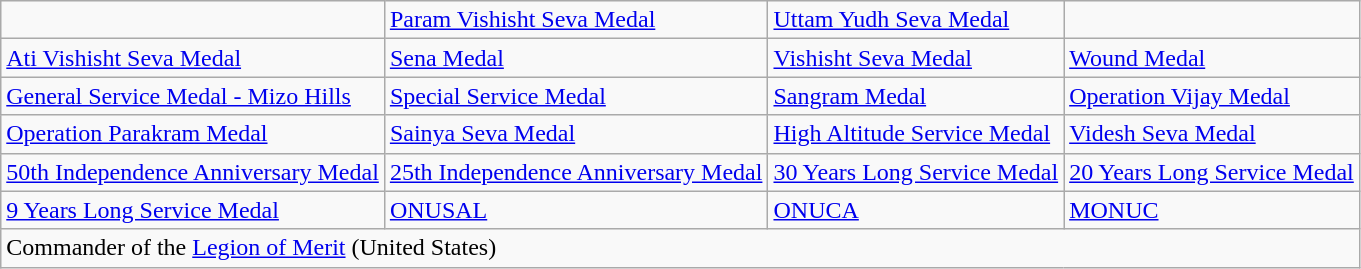<table class="wikitable">
<tr>
<td></td>
<td><a href='#'>Param Vishisht Seva Medal</a></td>
<td><a href='#'>Uttam Yudh Seva Medal</a></td>
<td></td>
</tr>
<tr>
<td><a href='#'>Ati Vishisht Seva Medal</a></td>
<td><a href='#'>Sena Medal</a></td>
<td><a href='#'>Vishisht Seva Medal</a></td>
<td><a href='#'>Wound Medal</a></td>
</tr>
<tr>
<td><a href='#'>General Service Medal - Mizo Hills</a></td>
<td><a href='#'>Special Service Medal</a></td>
<td><a href='#'>Sangram Medal</a></td>
<td><a href='#'>Operation Vijay Medal</a></td>
</tr>
<tr>
<td><a href='#'>Operation Parakram Medal</a></td>
<td><a href='#'>Sainya Seva Medal</a></td>
<td><a href='#'>High Altitude Service Medal</a></td>
<td><a href='#'>Videsh Seva Medal</a></td>
</tr>
<tr>
<td><a href='#'>50th Independence Anniversary Medal</a></td>
<td><a href='#'>25th Independence Anniversary Medal</a></td>
<td><a href='#'>30 Years Long Service Medal</a></td>
<td><a href='#'>20 Years Long Service Medal</a></td>
</tr>
<tr>
<td><a href='#'>9 Years Long Service Medal</a></td>
<td><a href='#'>ONUSAL</a></td>
<td><a href='#'>ONUCA</a></td>
<td><a href='#'>MONUC</a></td>
</tr>
<tr>
<td colspan="4">Commander of the <a href='#'>Legion of Merit</a> (United States)</td>
</tr>
</table>
